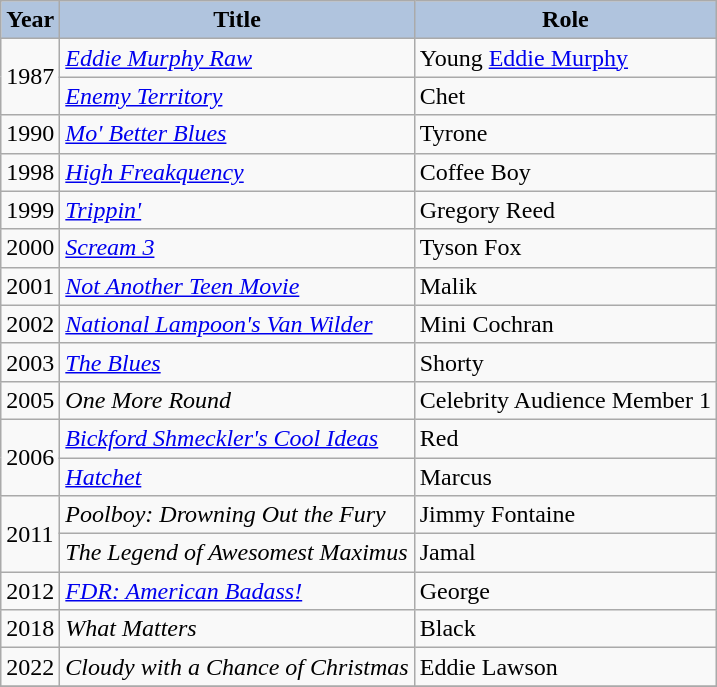<table class="wikitable sortable">
<tr>
<th style="background:#B0C4DE;">Year</th>
<th style="background:#B0C4DE;">Title</th>
<th style="background:#B0C4DE;">Role</th>
</tr>
<tr>
<td rowspan="2">1987</td>
<td><em><a href='#'>Eddie Murphy Raw</a></em></td>
<td>Young <a href='#'>Eddie Murphy</a></td>
</tr>
<tr>
<td><em><a href='#'>Enemy Territory</a></em></td>
<td>Chet</td>
</tr>
<tr>
<td>1990</td>
<td><em><a href='#'>Mo' Better Blues</a></em></td>
<td>Tyrone</td>
</tr>
<tr>
<td>1998</td>
<td><em><a href='#'>High Freakquency</a></em></td>
<td>Coffee Boy</td>
</tr>
<tr>
<td>1999</td>
<td><em><a href='#'>Trippin'</a></em></td>
<td>Gregory Reed</td>
</tr>
<tr>
<td>2000</td>
<td><em><a href='#'>Scream 3</a></em></td>
<td>Tyson Fox</td>
</tr>
<tr>
<td>2001</td>
<td><em><a href='#'>Not Another Teen Movie</a></em></td>
<td>Malik</td>
</tr>
<tr>
<td>2002</td>
<td><em><a href='#'>National Lampoon's Van Wilder</a></em></td>
<td>Mini Cochran</td>
</tr>
<tr>
<td>2003</td>
<td><em><a href='#'>The Blues</a></em></td>
<td>Shorty</td>
</tr>
<tr>
<td>2005</td>
<td><em>One More Round</em></td>
<td>Celebrity Audience Member 1</td>
</tr>
<tr>
<td rowspan="2">2006</td>
<td><em><a href='#'>Bickford Shmeckler's Cool Ideas</a></em></td>
<td>Red</td>
</tr>
<tr>
<td><em><a href='#'>Hatchet</a></em></td>
<td>Marcus</td>
</tr>
<tr>
<td rowspan="2">2011</td>
<td><em>Poolboy: Drowning Out the Fury</em></td>
<td>Jimmy Fontaine</td>
</tr>
<tr>
<td><em>The Legend of Awesomest Maximus</em></td>
<td>Jamal</td>
</tr>
<tr>
<td>2012</td>
<td><em><a href='#'>FDR: American Badass!</a></em></td>
<td>George</td>
</tr>
<tr>
<td>2018</td>
<td><em>What Matters</em></td>
<td>Black</td>
</tr>
<tr>
<td>2022</td>
<td><em>Cloudy with a Chance of Christmas</em></td>
<td>Eddie Lawson</td>
</tr>
<tr>
</tr>
</table>
